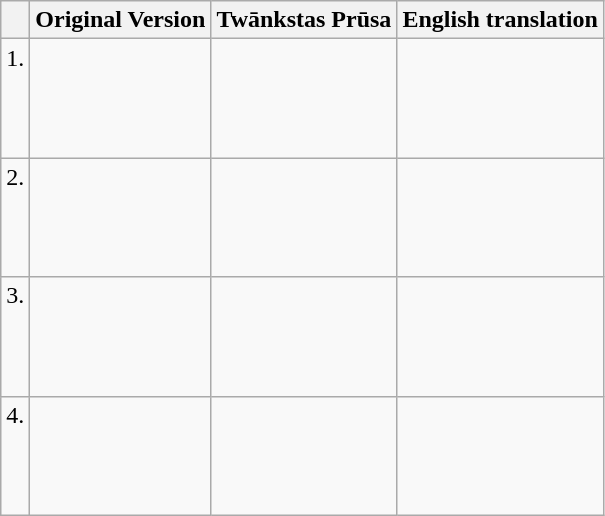<table class="wikitable">
<tr>
<th></th>
<th>Original Version</th>
<th>Twānkstas Prūsa</th>
<th>English translation</th>
</tr>
<tr>
<td>1. <br><br><br><br></td>
<td></td>
<td></td>
<td></td>
</tr>
<tr>
<td>2.<br><br><br><br></td>
<td></td>
<td></td>
<td></td>
</tr>
<tr>
<td>3.<br><br><br><br></td>
<td></td>
<td></td>
<td></td>
</tr>
<tr>
<td>4.<br><br><br><br></td>
<td></td>
<td></td>
<td></td>
</tr>
</table>
